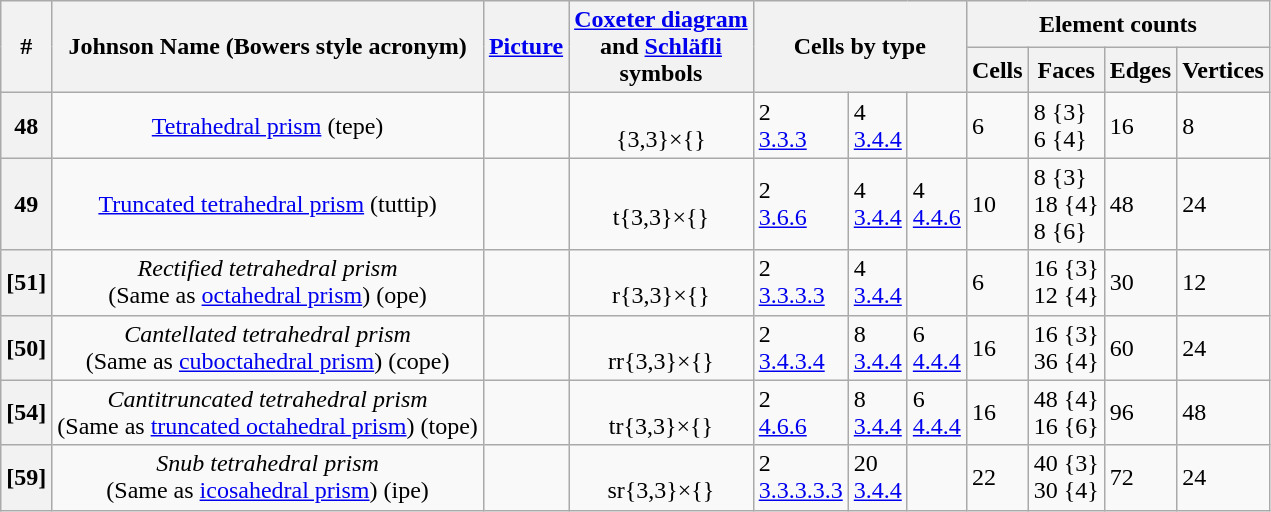<table class="wikitable">
<tr>
<th rowspan=2>#</th>
<th rowspan=2>Johnson Name (Bowers style acronym)</th>
<th rowspan=2><a href='#'>Picture</a></th>
<th rowspan=2><a href='#'>Coxeter diagram</a><br>and <a href='#'>Schläfli</a><br>symbols</th>
<th rowspan=2 colspan=3>Cells by type</th>
<th colspan=4>Element counts</th>
</tr>
<tr>
<th>Cells</th>
<th>Faces</th>
<th>Edges</th>
<th>Vertices</th>
</tr>
<tr>
<th>48</th>
<td align=center><a href='#'>Tetrahedral prism</a> (tepe)</td>
<td></td>
<td align=center><br>{3,3}×{}</td>
<td>2 <br><a href='#'>3.3.3</a></td>
<td>4 <br><a href='#'>3.4.4</a></td>
<td></td>
<td>6</td>
<td>8 {3}<br>6 {4}</td>
<td>16</td>
<td>8</td>
</tr>
<tr>
<th>49</th>
<td align=center><a href='#'>Truncated tetrahedral prism</a> (tuttip)</td>
<td></td>
<td align=center><br>t{3,3}×{}</td>
<td>2 <br><a href='#'>3.6.6</a></td>
<td>4 <br><a href='#'>3.4.4</a></td>
<td>4 <br><a href='#'>4.4.6</a></td>
<td>10</td>
<td>8 {3}<br>18 {4}<br>8 {6}</td>
<td>48</td>
<td>24</td>
</tr>
<tr>
<th>[51]</th>
<td align=center><em>Rectified tetrahedral prism</em><br>(Same as <a href='#'>octahedral prism</a>) (ope)</td>
<td></td>
<td align=center><br>r{3,3}×{}</td>
<td>2 <br><a href='#'>3.3.3.3</a></td>
<td>4 <br><a href='#'>3.4.4</a></td>
<td></td>
<td>6</td>
<td>16 {3}<br>12 {4}</td>
<td>30</td>
<td>12</td>
</tr>
<tr>
<th>[50]</th>
<td align=center><em>Cantellated tetrahedral prism</em><br>(Same as <a href='#'>cuboctahedral prism</a>) (cope)</td>
<td></td>
<td align=center><br>rr{3,3}×{}</td>
<td>2 <br><a href='#'>3.4.3.4</a></td>
<td>8 <br><a href='#'>3.4.4</a></td>
<td>6 <br><a href='#'>4.4.4</a></td>
<td>16</td>
<td>16 {3}<br>36 {4}</td>
<td>60</td>
<td>24</td>
</tr>
<tr>
<th>[54]</th>
<td align=center><em>Cantitruncated tetrahedral prism</em><br>(Same as <a href='#'>truncated octahedral prism</a>) (tope)</td>
<td></td>
<td align=center><br>tr{3,3}×{}</td>
<td>2 <br><a href='#'>4.6.6</a></td>
<td>8 <br><a href='#'>3.4.4</a></td>
<td>6 <br><a href='#'>4.4.4</a></td>
<td>16</td>
<td>48 {4}<br>16 {6}</td>
<td>96</td>
<td>48</td>
</tr>
<tr>
<th>[59]</th>
<td align=center><em>Snub tetrahedral prism</em><br>(Same as <a href='#'>icosahedral prism</a>) (ipe)</td>
<td></td>
<td align=center><br>sr{3,3}×{}</td>
<td>2 <br><a href='#'>3.3.3.3.3</a></td>
<td>20 <br><a href='#'>3.4.4</a></td>
<td></td>
<td>22</td>
<td>40 {3}<br>30 {4}</td>
<td>72</td>
<td>24</td>
</tr>
</table>
